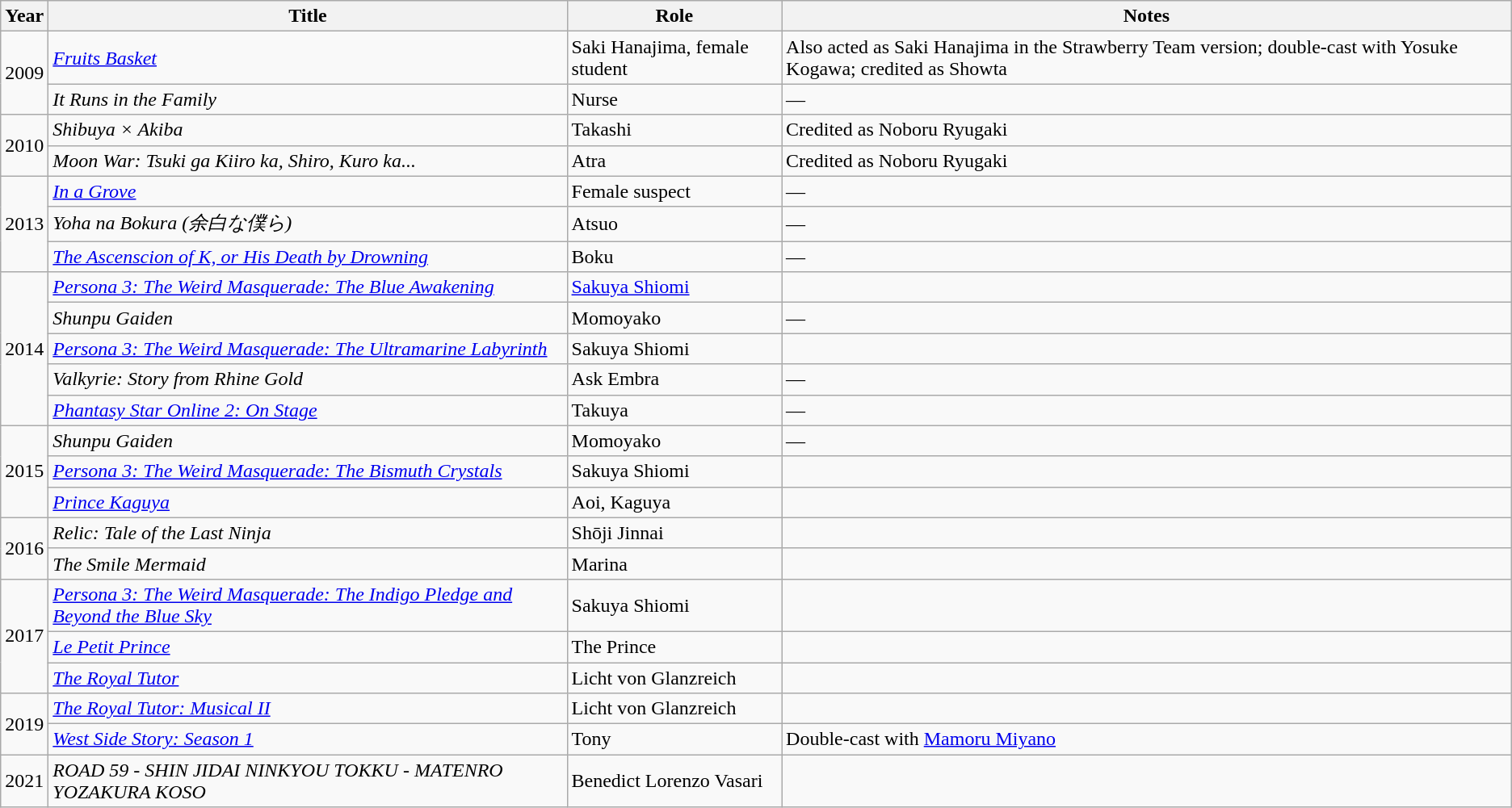<table class="wikitable sortable">
<tr>
<th>Year</th>
<th>Title</th>
<th>Role</th>
<th class="unsortable">Notes</th>
</tr>
<tr>
<td rowspan="2">2009</td>
<td><em><a href='#'>Fruits Basket</a></em></td>
<td>Saki Hanajima, female student</td>
<td>Also acted as Saki Hanajima in the Strawberry Team version; double-cast with Yosuke Kogawa; credited as Showta</td>
</tr>
<tr>
<td><em>It Runs in the Family</em></td>
<td>Nurse</td>
<td>—</td>
</tr>
<tr>
<td rowspan="2">2010</td>
<td><em>Shibuya × Akiba</em></td>
<td>Takashi</td>
<td>Credited as Noboru Ryugaki</td>
</tr>
<tr>
<td><em>Moon War: Tsuki ga Kiiro ka, Shiro, Kuro ka...</em></td>
<td>Atra</td>
<td>Credited as Noboru Ryugaki</td>
</tr>
<tr>
<td rowspan="3">2013</td>
<td><em><a href='#'>In a Grove</a></em></td>
<td>Female suspect</td>
<td>—</td>
</tr>
<tr>
<td><em>Yoha na Bokura (余白な僕ら)</em></td>
<td>Atsuo</td>
<td>—</td>
</tr>
<tr>
<td><em><a href='#'>The Ascenscion of K, or His Death by Drowning</a></em></td>
<td>Boku</td>
<td>—</td>
</tr>
<tr>
<td rowspan="5">2014</td>
<td><em><a href='#'>Persona 3: The Weird Masquerade: The Blue Awakening</a></em></td>
<td><a href='#'>Sakuya Shiomi</a></td>
<td></td>
</tr>
<tr>
<td><em>Shunpu Gaiden</em></td>
<td>Momoyako</td>
<td>—</td>
</tr>
<tr>
<td><em><a href='#'>Persona 3: The Weird Masquerade: The Ultramarine Labyrinth</a></em></td>
<td>Sakuya Shiomi</td>
<td></td>
</tr>
<tr>
<td><em>Valkyrie: Story from Rhine Gold</em></td>
<td>Ask Embra</td>
<td>—</td>
</tr>
<tr>
<td><em><a href='#'>Phantasy Star Online 2: On Stage</a></em></td>
<td>Takuya</td>
<td>—</td>
</tr>
<tr>
<td rowspan="3">2015</td>
<td><em>Shunpu Gaiden</em></td>
<td>Momoyako</td>
<td>—</td>
</tr>
<tr>
<td><em><a href='#'>Persona 3: The Weird Masquerade: The Bismuth Crystals</a></em></td>
<td>Sakuya Shiomi</td>
<td></td>
</tr>
<tr>
<td><em><a href='#'>Prince Kaguya</a></em></td>
<td>Aoi, Kaguya</td>
<td></td>
</tr>
<tr>
<td rowspan="2">2016</td>
<td><em>Relic: Tale of the Last Ninja</em></td>
<td>Shōji Jinnai</td>
<td></td>
</tr>
<tr>
<td><em>The Smile Mermaid</em></td>
<td>Marina</td>
<td></td>
</tr>
<tr>
<td rowspan="3">2017</td>
<td><em><a href='#'>Persona 3: The Weird Masquerade: The Indigo Pledge and Beyond the Blue Sky</a></em></td>
<td>Sakuya Shiomi</td>
<td></td>
</tr>
<tr>
<td><em><a href='#'>Le Petit Prince</a></em></td>
<td>The Prince</td>
<td></td>
</tr>
<tr>
<td><em><a href='#'>The Royal Tutor</a></em></td>
<td>Licht von Glanzreich</td>
<td></td>
</tr>
<tr>
<td rowspan="2">2019</td>
<td><em><a href='#'>The Royal Tutor: Musical II</a></em></td>
<td>Licht von Glanzreich</td>
<td></td>
</tr>
<tr>
<td><em><a href='#'>West Side Story: Season 1</a></em></td>
<td>Tony</td>
<td>Double-cast with <a href='#'>Mamoru Miyano</a></td>
</tr>
<tr>
<td rowspan="3">2021</td>
<td><em>ROAD 59 - SHIN JIDAI NINKYOU TOKKU - MATENRO YOZAKURA KOSO</em></td>
<td>Benedict Lorenzo Vasari</td>
<td></td>
</tr>
</table>
